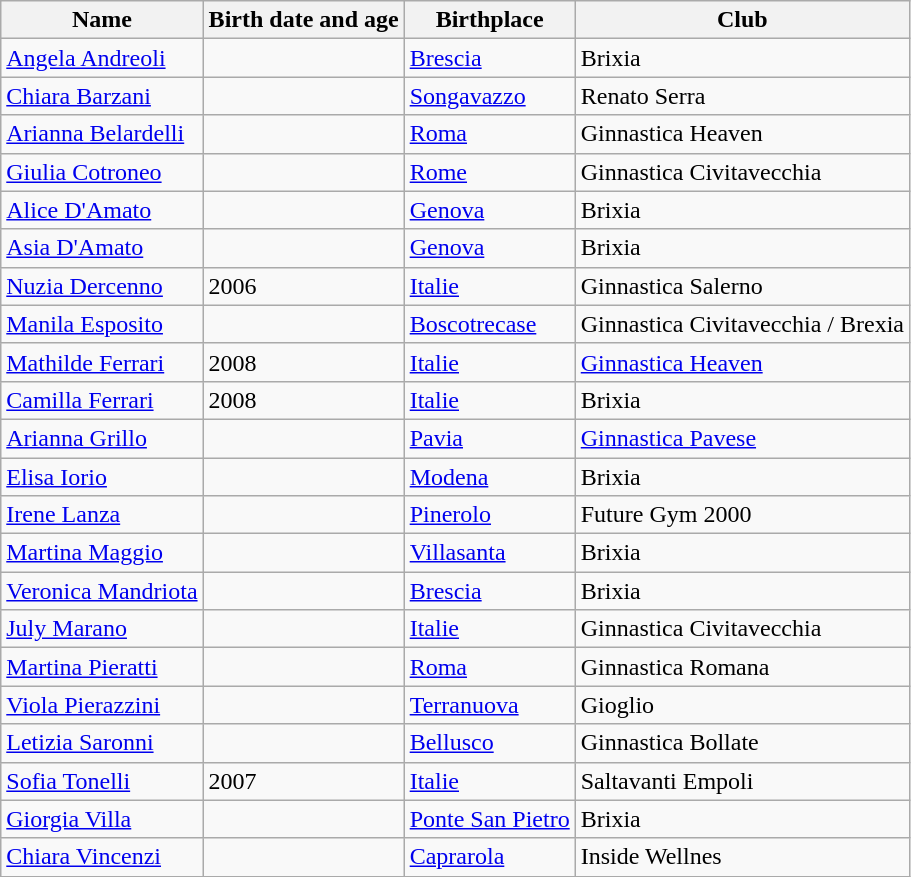<table class="wikitable sortable">
<tr>
<th>Name</th>
<th>Birth date and age</th>
<th>Birthplace</th>
<th>Club</th>
</tr>
<tr>
<td><a href='#'>Angela Andreoli</a></td>
<td></td>
<td><a href='#'>Brescia</a></td>
<td>Brixia</td>
</tr>
<tr>
<td><a href='#'>Chiara Barzani</a></td>
<td></td>
<td><a href='#'>Songavazzo</a></td>
<td>Renato Serra</td>
</tr>
<tr>
<td><a href='#'>Arianna Belardelli</a></td>
<td></td>
<td><a href='#'>Roma</a></td>
<td>Ginnastica Heaven</td>
</tr>
<tr>
<td><a href='#'>Giulia Cotroneo</a></td>
<td></td>
<td><a href='#'>Rome</a></td>
<td>Ginnastica Civitavecchia</td>
</tr>
<tr>
<td><a href='#'>Alice D'Amato</a></td>
<td></td>
<td><a href='#'>Genova</a></td>
<td>Brixia</td>
</tr>
<tr>
<td><a href='#'>Asia D'Amato</a></td>
<td></td>
<td><a href='#'>Genova</a></td>
<td>Brixia</td>
</tr>
<tr>
<td><a href='#'>Nuzia Dercenno</a></td>
<td>2006</td>
<td><a href='#'>Italie</a></td>
<td>Ginnastica Salerno</td>
</tr>
<tr>
<td><a href='#'>Manila Esposito</a></td>
<td></td>
<td><a href='#'>Boscotrecase</a></td>
<td>Ginnastica Civitavecchia / Brexia</td>
</tr>
<tr>
<td><a href='#'>Mathilde Ferrari</a></td>
<td>2008</td>
<td><a href='#'>Italie</a></td>
<td><a href='#'>Ginnastica Heaven</a></td>
</tr>
<tr>
<td><a href='#'>Camilla Ferrari</a></td>
<td>2008</td>
<td><a href='#'>Italie</a></td>
<td>Brixia</td>
</tr>
<tr>
<td><a href='#'>Arianna Grillo</a></td>
<td></td>
<td><a href='#'>Pavia</a></td>
<td><a href='#'>Ginnastica Pavese</a></td>
</tr>
<tr>
<td><a href='#'>Elisa Iorio</a></td>
<td></td>
<td><a href='#'>Modena</a></td>
<td>Brixia</td>
</tr>
<tr>
<td><a href='#'>Irene Lanza</a></td>
<td></td>
<td><a href='#'>Pinerolo</a></td>
<td>Future Gym 2000</td>
</tr>
<tr>
<td><a href='#'>Martina Maggio</a></td>
<td></td>
<td><a href='#'>Villasanta</a></td>
<td>Brixia</td>
</tr>
<tr>
<td><a href='#'>Veronica Mandriota</a></td>
<td></td>
<td><a href='#'>Brescia</a></td>
<td>Brixia</td>
</tr>
<tr>
<td><a href='#'>July Marano</a></td>
<td></td>
<td><a href='#'>Italie</a></td>
<td>Ginnastica Civitavecchia</td>
</tr>
<tr>
<td><a href='#'>Martina Pieratti</a></td>
<td></td>
<td><a href='#'>Roma</a></td>
<td>Ginnastica Romana</td>
</tr>
<tr>
<td><a href='#'>Viola Pierazzini</a></td>
<td></td>
<td><a href='#'>Terranuova</a></td>
<td>Gioglio</td>
</tr>
<tr>
<td><a href='#'>Letizia Saronni</a></td>
<td></td>
<td><a href='#'>Bellusco</a></td>
<td>Ginnastica Bollate</td>
</tr>
<tr>
<td><a href='#'>Sofia Tonelli</a></td>
<td>2007</td>
<td><a href='#'>Italie</a></td>
<td>Saltavanti Empoli</td>
</tr>
<tr>
<td><a href='#'>Giorgia Villa</a></td>
<td></td>
<td><a href='#'>Ponte San Pietro</a></td>
<td>Brixia</td>
</tr>
<tr>
<td><a href='#'>Chiara Vincenzi</a></td>
<td></td>
<td><a href='#'>Caprarola</a></td>
<td>Inside Wellnes</td>
</tr>
</table>
